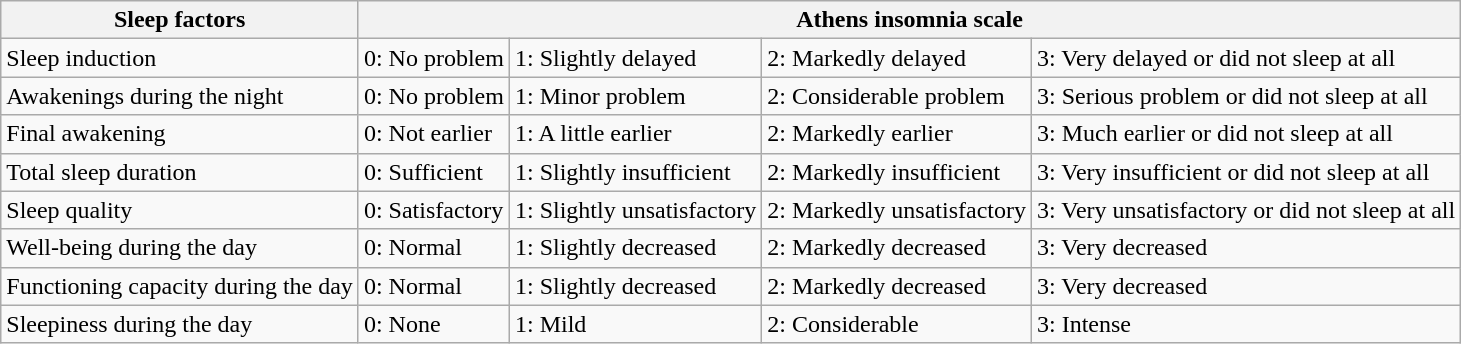<table class="wikitable">
<tr>
<th>Sleep factors</th>
<th colspan="4">Athens insomnia scale</th>
</tr>
<tr>
<td>Sleep induction</td>
<td>0: No problem</td>
<td>1: Slightly delayed</td>
<td>2: Markedly delayed</td>
<td>3: Very delayed or did not sleep at all</td>
</tr>
<tr>
<td>Awakenings during the night</td>
<td>0: No problem</td>
<td>1: Minor problem</td>
<td>2: Considerable problem</td>
<td>3: Serious problem or did not sleep at all</td>
</tr>
<tr>
<td>Final awakening</td>
<td>0: Not earlier</td>
<td>1: A little earlier</td>
<td>2: Markedly earlier</td>
<td>3: Much earlier or did not sleep at all</td>
</tr>
<tr>
<td>Total sleep duration</td>
<td>0: Sufficient</td>
<td>1: Slightly insufficient</td>
<td>2: Markedly insufficient</td>
<td>3: Very insufficient or did not sleep at all</td>
</tr>
<tr>
<td>Sleep quality</td>
<td>0: Satisfactory</td>
<td>1: Slightly unsatisfactory</td>
<td>2: Markedly unsatisfactory</td>
<td>3: Very unsatisfactory or did not sleep at all</td>
</tr>
<tr>
<td>Well-being during the day</td>
<td>0: Normal</td>
<td>1: Slightly decreased</td>
<td>2: Markedly decreased</td>
<td>3: Very decreased</td>
</tr>
<tr>
<td>Functioning capacity during the day</td>
<td>0: Normal</td>
<td>1: Slightly decreased</td>
<td>2: Markedly decreased</td>
<td>3: Very decreased</td>
</tr>
<tr>
<td>Sleepiness during the day</td>
<td>0: None</td>
<td>1: Mild</td>
<td>2: Considerable</td>
<td>3: Intense</td>
</tr>
</table>
